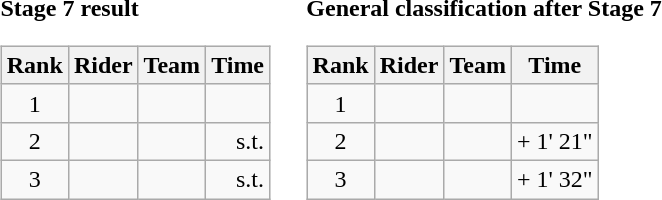<table>
<tr>
<td><strong>Stage 7 result</strong><br><table class="wikitable">
<tr>
<th scope="col">Rank</th>
<th scope="col">Rider</th>
<th scope="col">Team</th>
<th scope="col">Time</th>
</tr>
<tr>
<td style="text-align:center;">1</td>
<td></td>
<td></td>
<td style="text-align:right;"></td>
</tr>
<tr>
<td style="text-align:center;">2</td>
<td></td>
<td></td>
<td style="text-align:right;">s.t.</td>
</tr>
<tr>
<td style="text-align:center;">3</td>
<td></td>
<td></td>
<td style="text-align:right;">s.t.</td>
</tr>
</table>
</td>
<td></td>
<td><strong>General classification after Stage 7</strong><br><table class="wikitable">
<tr>
<th scope="col">Rank</th>
<th scope="col">Rider</th>
<th scope="col">Team</th>
<th scope="col">Time</th>
</tr>
<tr>
<td style="text-align:center;">1</td>
<td></td>
<td></td>
<td style="text-align:right;"></td>
</tr>
<tr>
<td style="text-align:center;">2</td>
<td></td>
<td></td>
<td style="text-align:right;">+ 1' 21"</td>
</tr>
<tr>
<td style="text-align:center;">3</td>
<td></td>
<td></td>
<td style="text-align:right;">+ 1' 32"</td>
</tr>
</table>
</td>
</tr>
</table>
